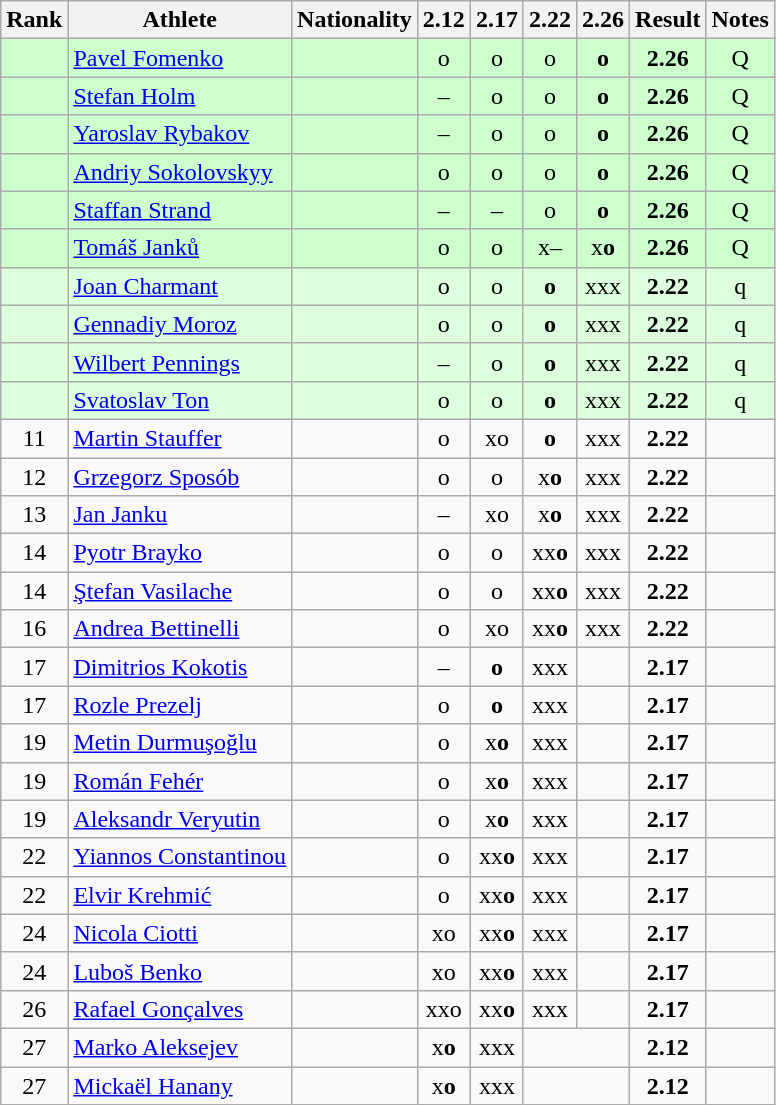<table class="wikitable sortable" style="text-align:center">
<tr>
<th>Rank</th>
<th>Athlete</th>
<th>Nationality</th>
<th>2.12</th>
<th>2.17</th>
<th>2.22</th>
<th>2.26</th>
<th>Result</th>
<th>Notes</th>
</tr>
<tr bgcolor=ccffcc>
<td></td>
<td align="left"><a href='#'>Pavel Fomenko</a></td>
<td align=left></td>
<td>o</td>
<td>o</td>
<td>o</td>
<td><strong>o</strong></td>
<td><strong>2.26</strong></td>
<td>Q</td>
</tr>
<tr bgcolor=ccffcc>
<td></td>
<td align="left"><a href='#'>Stefan Holm</a></td>
<td align=left></td>
<td>–</td>
<td>o</td>
<td>o</td>
<td><strong>o</strong></td>
<td><strong>2.26</strong></td>
<td>Q</td>
</tr>
<tr bgcolor=ccffcc>
<td></td>
<td align="left"><a href='#'>Yaroslav Rybakov</a></td>
<td align=left></td>
<td>–</td>
<td>o</td>
<td>o</td>
<td><strong>o</strong></td>
<td><strong>2.26</strong></td>
<td>Q</td>
</tr>
<tr bgcolor=ccffcc>
<td></td>
<td align="left"><a href='#'>Andriy Sokolovskyy</a></td>
<td align=left></td>
<td>o</td>
<td>o</td>
<td>o</td>
<td><strong>o</strong></td>
<td><strong>2.26</strong></td>
<td>Q</td>
</tr>
<tr bgcolor=ccffcc>
<td></td>
<td align="left"><a href='#'>Staffan Strand</a></td>
<td align=left></td>
<td>–</td>
<td>–</td>
<td>o</td>
<td><strong>o</strong></td>
<td><strong>2.26</strong></td>
<td>Q</td>
</tr>
<tr bgcolor=ccffcc>
<td></td>
<td align="left"><a href='#'>Tomáš Janků</a></td>
<td align=left></td>
<td>o</td>
<td>o</td>
<td>x–</td>
<td>x<strong>o</strong></td>
<td><strong>2.26</strong></td>
<td>Q</td>
</tr>
<tr bgcolor=ddffdd>
<td></td>
<td align="left"><a href='#'>Joan Charmant</a></td>
<td align=left></td>
<td>o</td>
<td>o</td>
<td><strong>o</strong></td>
<td>xxx</td>
<td><strong>2.22</strong></td>
<td>q</td>
</tr>
<tr bgcolor=ddffdd>
<td></td>
<td align="left"><a href='#'>Gennadiy Moroz</a></td>
<td align=left></td>
<td>o</td>
<td>o</td>
<td><strong>o</strong></td>
<td>xxx</td>
<td><strong>2.22</strong></td>
<td>q</td>
</tr>
<tr bgcolor=ddffdd>
<td></td>
<td align="left"><a href='#'>Wilbert Pennings</a></td>
<td align=left></td>
<td>–</td>
<td>o</td>
<td><strong>o</strong></td>
<td>xxx</td>
<td><strong>2.22</strong></td>
<td>q</td>
</tr>
<tr bgcolor=ddffdd>
<td></td>
<td align="left"><a href='#'>Svatoslav Ton</a></td>
<td align=left></td>
<td>o</td>
<td>o</td>
<td><strong>o</strong></td>
<td>xxx</td>
<td><strong>2.22</strong></td>
<td>q</td>
</tr>
<tr>
<td>11</td>
<td align="left"><a href='#'>Martin Stauffer</a></td>
<td align=left></td>
<td>o</td>
<td>xo</td>
<td><strong>o</strong></td>
<td>xxx</td>
<td><strong>2.22</strong></td>
<td></td>
</tr>
<tr>
<td>12</td>
<td align="left"><a href='#'>Grzegorz Sposób</a></td>
<td align=left></td>
<td>o</td>
<td>o</td>
<td>x<strong>o</strong></td>
<td>xxx</td>
<td><strong>2.22</strong></td>
<td></td>
</tr>
<tr>
<td>13</td>
<td align="left"><a href='#'>Jan Janku</a></td>
<td align=left></td>
<td>–</td>
<td>xo</td>
<td>x<strong>o</strong></td>
<td>xxx</td>
<td><strong>2.22</strong></td>
<td></td>
</tr>
<tr>
<td>14</td>
<td align="left"><a href='#'>Pyotr Brayko</a></td>
<td align=left></td>
<td>o</td>
<td>o</td>
<td>xx<strong>o</strong></td>
<td>xxx</td>
<td><strong>2.22</strong></td>
<td></td>
</tr>
<tr>
<td>14</td>
<td align="left"><a href='#'>Ştefan Vasilache</a></td>
<td align=left></td>
<td>o</td>
<td>o</td>
<td>xx<strong>o</strong></td>
<td>xxx</td>
<td><strong>2.22</strong></td>
<td></td>
</tr>
<tr>
<td>16</td>
<td align="left"><a href='#'>Andrea Bettinelli</a></td>
<td align=left></td>
<td>o</td>
<td>xo</td>
<td>xx<strong>o</strong></td>
<td>xxx</td>
<td><strong>2.22</strong></td>
<td></td>
</tr>
<tr>
<td>17</td>
<td align="left"><a href='#'>Dimitrios Kokotis</a></td>
<td align=left></td>
<td>–</td>
<td><strong>o</strong></td>
<td>xxx</td>
<td></td>
<td><strong>2.17</strong></td>
<td></td>
</tr>
<tr>
<td>17</td>
<td align="left"><a href='#'>Rozle Prezelj</a></td>
<td align=left></td>
<td>o</td>
<td><strong>o</strong></td>
<td>xxx</td>
<td></td>
<td><strong>2.17</strong></td>
<td></td>
</tr>
<tr>
<td>19</td>
<td align="left"><a href='#'>Metin Durmuşoğlu</a></td>
<td align=left></td>
<td>o</td>
<td>x<strong>o</strong></td>
<td>xxx</td>
<td></td>
<td><strong>2.17</strong></td>
<td></td>
</tr>
<tr>
<td>19</td>
<td align="left"><a href='#'>Román Fehér</a></td>
<td align=left></td>
<td>o</td>
<td>x<strong>o</strong></td>
<td>xxx</td>
<td></td>
<td><strong>2.17</strong></td>
<td></td>
</tr>
<tr>
<td>19</td>
<td align="left"><a href='#'>Aleksandr Veryutin</a></td>
<td align=left></td>
<td>o</td>
<td>x<strong>o</strong></td>
<td>xxx</td>
<td></td>
<td><strong>2.17</strong></td>
<td></td>
</tr>
<tr>
<td>22</td>
<td align="left"><a href='#'>Yiannos Constantinou</a></td>
<td align=left></td>
<td>o</td>
<td>xx<strong>o</strong></td>
<td>xxx</td>
<td></td>
<td><strong>2.17</strong></td>
<td></td>
</tr>
<tr>
<td>22</td>
<td align="left"><a href='#'>Elvir Krehmić</a></td>
<td align=left></td>
<td>o</td>
<td>xx<strong>o</strong></td>
<td>xxx</td>
<td></td>
<td><strong>2.17</strong></td>
<td></td>
</tr>
<tr>
<td>24</td>
<td align="left"><a href='#'>Nicola Ciotti</a></td>
<td align=left></td>
<td>xo</td>
<td>xx<strong>o</strong></td>
<td>xxx</td>
<td></td>
<td><strong>2.17</strong></td>
<td></td>
</tr>
<tr>
<td>24</td>
<td align="left"><a href='#'>Luboš Benko</a></td>
<td align=left></td>
<td>xo</td>
<td>xx<strong>o</strong></td>
<td>xxx</td>
<td></td>
<td><strong>2.17</strong></td>
<td></td>
</tr>
<tr>
<td>26</td>
<td align="left"><a href='#'>Rafael Gonçalves</a></td>
<td align=left></td>
<td>xxo</td>
<td>xx<strong>o</strong></td>
<td>xxx</td>
<td></td>
<td><strong>2.17</strong></td>
<td></td>
</tr>
<tr>
<td>27</td>
<td align="left"><a href='#'>Marko Aleksejev</a></td>
<td align=left></td>
<td>x<strong>o</strong></td>
<td>xxx</td>
<td colspan=2></td>
<td><strong>2.12</strong></td>
<td></td>
</tr>
<tr>
<td>27</td>
<td align="left"><a href='#'>Mickaël Hanany</a></td>
<td align=left></td>
<td>x<strong>o</strong></td>
<td>xxx</td>
<td colspan=2></td>
<td><strong>2.12</strong></td>
<td></td>
</tr>
</table>
